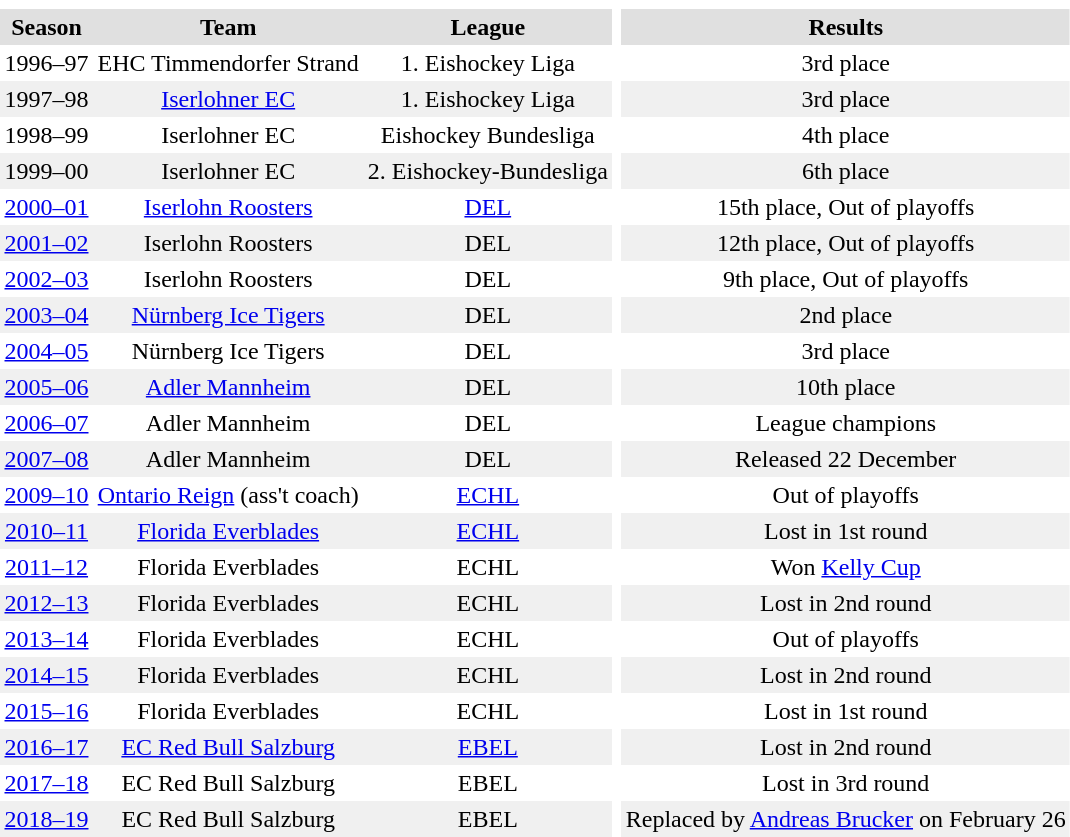<table border="0" cellpadding="3" cellspacing="0">
<tr bgcolor="#e0e0e0">
<th colspan="3" bgcolor="#ffffff"></th>
<th rowspan="99" bgcolor="#ffffff"></th>
</tr>
<tr bgcolor="#e0e0e0">
<th>Season</th>
<th>Team</th>
<th>League</th>
<th>Results</th>
</tr>
<tr ALIGN="center">
<td>1996–97</td>
<td>EHC Timmendorfer Strand</td>
<td>1. Eishockey Liga</td>
<td>3rd place</td>
</tr>
<tr ALIGN="center" bgcolor="#f0f0f0">
<td>1997–98</td>
<td><a href='#'>Iserlohner EC</a></td>
<td>1. Eishockey Liga</td>
<td>3rd place</td>
</tr>
<tr ALIGN="center">
<td>1998–99</td>
<td>Iserlohner EC</td>
<td>Eishockey Bundesliga</td>
<td>4th place</td>
</tr>
<tr ALIGN="center" bgcolor="#f0f0f0">
<td>1999–00</td>
<td>Iserlohner EC</td>
<td>2. Eishockey-Bundesliga</td>
<td>6th place</td>
</tr>
<tr ALIGN="center">
<td><a href='#'>2000–01</a></td>
<td><a href='#'>Iserlohn Roosters</a></td>
<td><a href='#'>DEL</a></td>
<td>15th place, Out of playoffs</td>
</tr>
<tr ALIGN="center" bgcolor="#f0f0f0">
<td><a href='#'>2001–02</a></td>
<td>Iserlohn Roosters</td>
<td>DEL</td>
<td>12th place, Out of playoffs</td>
</tr>
<tr ALIGN="center">
<td><a href='#'>2002–03</a></td>
<td>Iserlohn Roosters</td>
<td>DEL</td>
<td>9th place, Out of playoffs</td>
</tr>
<tr ALIGN="center" bgcolor="#f0f0f0">
<td><a href='#'>2003–04</a></td>
<td><a href='#'>Nürnberg Ice Tigers</a></td>
<td>DEL</td>
<td>2nd place</td>
</tr>
<tr ALIGN="center">
<td><a href='#'>2004–05</a></td>
<td>Nürnberg Ice Tigers</td>
<td>DEL</td>
<td>3rd place</td>
</tr>
<tr ALIGN="center" bgcolor="#f0f0f0">
<td><a href='#'>2005–06</a></td>
<td><a href='#'>Adler Mannheim</a></td>
<td>DEL</td>
<td>10th place</td>
</tr>
<tr ALIGN="center">
<td><a href='#'>2006–07</a></td>
<td>Adler Mannheim</td>
<td>DEL</td>
<td>League champions</td>
</tr>
<tr ALIGN="center" bgcolor="#f0f0f0">
<td><a href='#'>2007–08</a></td>
<td>Adler Mannheim</td>
<td>DEL</td>
<td>Released 22 December</td>
</tr>
<tr ALIGN="center">
<td><a href='#'>2009–10</a></td>
<td><a href='#'>Ontario Reign</a> (ass't coach)</td>
<td><a href='#'>ECHL</a></td>
<td>Out of playoffs</td>
</tr>
<tr ALIGN="center" bgcolor="#f0f0f0">
<td><a href='#'>2010–11</a></td>
<td><a href='#'>Florida Everblades</a></td>
<td><a href='#'>ECHL</a></td>
<td>Lost in 1st round</td>
</tr>
<tr ALIGN="center">
<td><a href='#'>2011–12</a></td>
<td>Florida Everblades</td>
<td>ECHL</td>
<td>Won <a href='#'>Kelly Cup</a></td>
</tr>
<tr ALIGN="center" bgcolor="#f0f0f0">
<td><a href='#'>2012–13</a></td>
<td>Florida Everblades</td>
<td>ECHL</td>
<td>Lost in 2nd round</td>
</tr>
<tr ALIGN="center">
<td><a href='#'>2013–14</a></td>
<td>Florida Everblades</td>
<td>ECHL</td>
<td>Out of playoffs</td>
</tr>
<tr ALIGN="center" bgcolor="#f0f0f0">
<td><a href='#'>2014–15</a></td>
<td>Florida Everblades</td>
<td>ECHL</td>
<td>Lost in 2nd round</td>
</tr>
<tr ALIGN="center">
<td><a href='#'>2015–16</a></td>
<td>Florida Everblades</td>
<td>ECHL</td>
<td>Lost in 1st round</td>
</tr>
<tr ALIGN="center" bgcolor="#f0f0f0">
<td><a href='#'>2016–17</a></td>
<td><a href='#'>EC Red Bull Salzburg</a></td>
<td><a href='#'>EBEL</a></td>
<td>Lost in 2nd round</td>
</tr>
<tr ALIGN="center">
<td><a href='#'>2017–18</a></td>
<td>EC Red Bull Salzburg</td>
<td>EBEL</td>
<td>Lost in 3rd round</td>
</tr>
<tr ALIGN="center" bgcolor="#f0f0f0">
<td><a href='#'>2018–19</a></td>
<td>EC Red Bull Salzburg</td>
<td ICE Hockey League>EBEL</td>
<td>Replaced by <a href='#'>Andreas Brucker</a> on February 26</td>
</tr>
</table>
